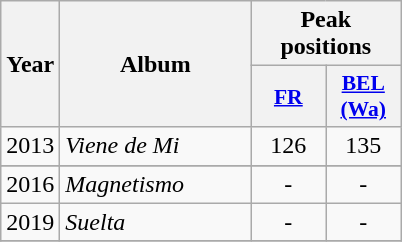<table class="wikitable">
<tr>
<th align="center" rowspan="2" width="10">Year</th>
<th align="center" rowspan="2" width="120">Album</th>
<th align="center" colspan="2" width="20">Peak positions</th>
</tr>
<tr>
<th scope="col" style="width:3em;font-size:90%;"><a href='#'>FR</a><br></th>
<th scope="col" style="width:3em;font-size:90%;"><a href='#'>BEL<br>(Wa)</a><br></th>
</tr>
<tr>
<td style="text-align:center;">2013</td>
<td><em>Viene de Mi</em></td>
<td style="text-align:center;">126</td>
<td style="text-align:center;">135</td>
</tr>
<tr>
</tr>
<tr>
<td style="text-align:center;">2016</td>
<td><em>Magnetismo</em></td>
<td style="text-align:center;">-</td>
<td style="text-align:center;">-</td>
</tr>
<tr>
<td style="text-align:center;">2019</td>
<td><em>Suelta</em></td>
<td style="text-align:center;">-</td>
<td style="text-align:center;">-</td>
</tr>
<tr>
</tr>
</table>
